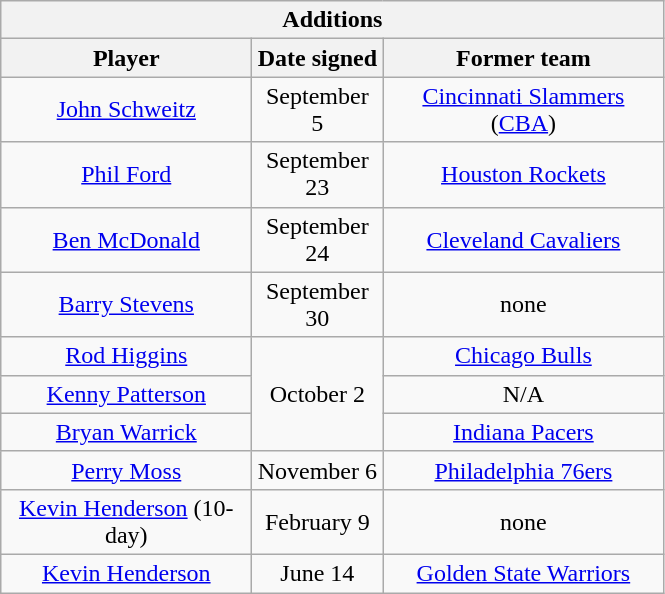<table class="wikitable" style="text-align:center">
<tr>
<th colspan=3>Additions</th>
</tr>
<tr>
<th style="width:160px">Player</th>
<th style="width:80px">Date signed</th>
<th style="width:180px">Former team</th>
</tr>
<tr>
<td><a href='#'>John Schweitz</a></td>
<td>September 5</td>
<td><a href='#'>Cincinnati Slammers</a> (<a href='#'>CBA</a>)</td>
</tr>
<tr>
<td><a href='#'>Phil Ford</a></td>
<td>September 23</td>
<td><a href='#'>Houston Rockets</a></td>
</tr>
<tr>
<td><a href='#'>Ben McDonald</a></td>
<td>September 24</td>
<td><a href='#'>Cleveland Cavaliers</a></td>
</tr>
<tr>
<td><a href='#'>Barry Stevens</a></td>
<td>September 30</td>
<td>none</td>
</tr>
<tr>
<td><a href='#'>Rod Higgins</a></td>
<td rowspan=3>October 2</td>
<td><a href='#'>Chicago Bulls</a></td>
</tr>
<tr>
<td><a href='#'>Kenny Patterson</a></td>
<td>N/A</td>
</tr>
<tr>
<td><a href='#'>Bryan Warrick</a></td>
<td><a href='#'>Indiana Pacers</a></td>
</tr>
<tr>
<td><a href='#'>Perry Moss</a></td>
<td>November 6</td>
<td><a href='#'>Philadelphia 76ers</a></td>
</tr>
<tr>
<td><a href='#'>Kevin Henderson</a> (10-day)</td>
<td>February 9</td>
<td>none</td>
</tr>
<tr>
<td><a href='#'>Kevin Henderson</a></td>
<td>June 14</td>
<td><a href='#'>Golden State Warriors</a></td>
</tr>
</table>
